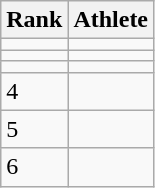<table class="wikitable" style="text-align:left">
<tr>
<th>Rank</th>
<th>Athlete</th>
</tr>
<tr>
<td></td>
<td align="left"></td>
</tr>
<tr>
<td></td>
<td align="left"></td>
</tr>
<tr>
<td></td>
<td align="left"></td>
</tr>
<tr>
<td>4</td>
<td align="left"></td>
</tr>
<tr>
<td>5</td>
<td align="left"></td>
</tr>
<tr>
<td>6</td>
<td align="left"></td>
</tr>
</table>
